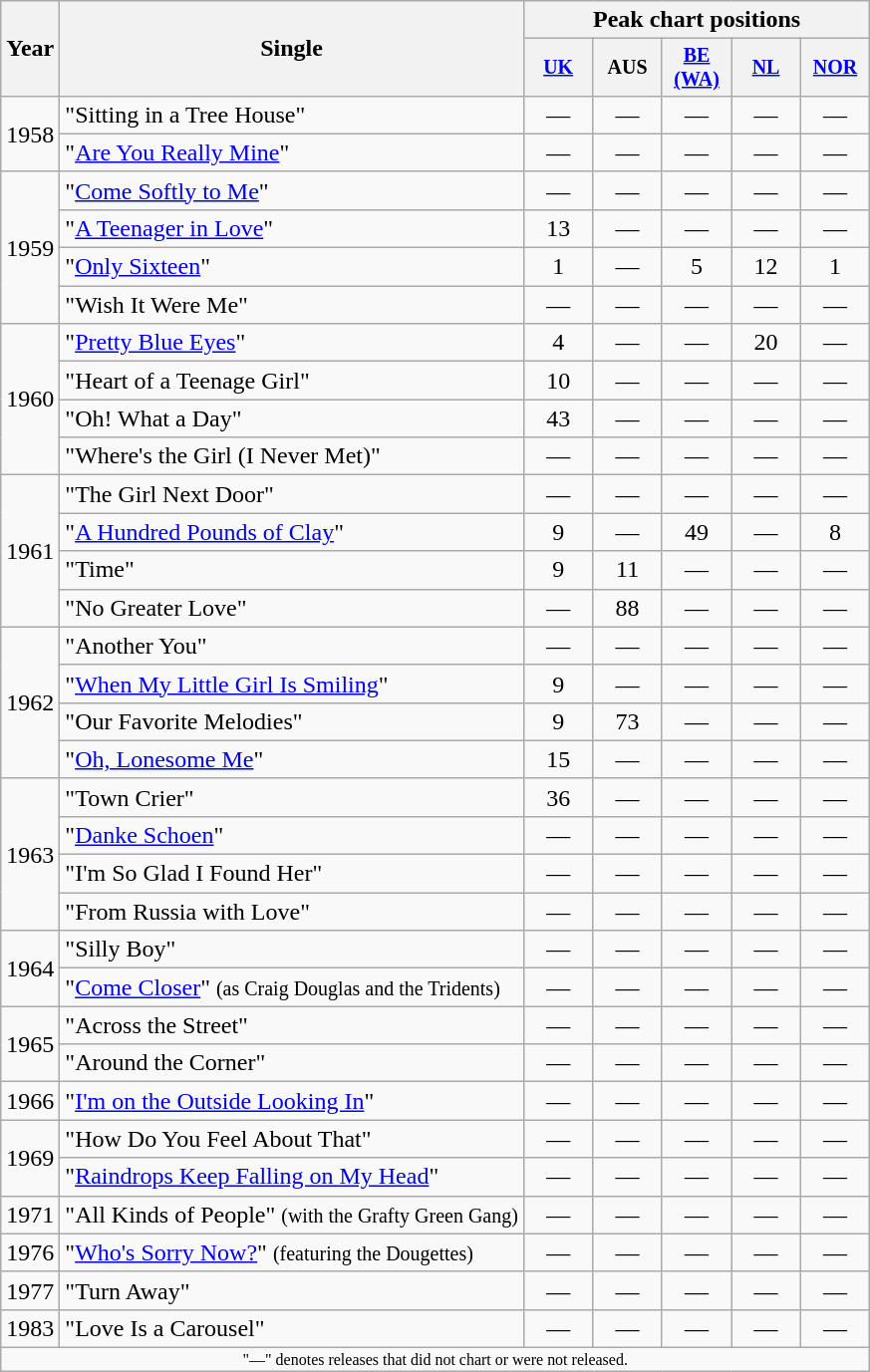<table class="wikitable" style="text-align:center">
<tr>
<th rowspan="2">Year</th>
<th rowspan="2">Single</th>
<th colspan="5">Peak chart positions</th>
</tr>
<tr style="font-size:smaller;">
<th style="width:3em;"><a href='#'>UK</a><br></th>
<th style="width:3em;">AUS</th>
<th style="width:3em;"><a href='#'>BE <br>(WA)</a></th>
<th style="width:3em;"><a href='#'>NL</a><br></th>
<th style="width:3em;"><a href='#'>NOR</a><br></th>
</tr>
<tr>
<td rowspan="2">1958</td>
<td align="left">"Sitting in a Tree House"</td>
<td>—</td>
<td>—</td>
<td>—</td>
<td>—</td>
<td>—</td>
</tr>
<tr>
<td align="left">"<a href='#'>Are You Really Mine</a>"</td>
<td>—</td>
<td>—</td>
<td>—</td>
<td>—</td>
<td>—</td>
</tr>
<tr>
<td rowspan="4">1959</td>
<td align="left">"<a href='#'>Come Softly to Me</a>"</td>
<td>—</td>
<td>—</td>
<td>—</td>
<td>—</td>
<td>—</td>
</tr>
<tr>
<td align="left">"<a href='#'>A Teenager in Love</a>"</td>
<td>13</td>
<td>—</td>
<td>—</td>
<td>—</td>
<td>—</td>
</tr>
<tr>
<td align="left">"<a href='#'>Only Sixteen</a>"</td>
<td>1</td>
<td>—</td>
<td>5</td>
<td>12</td>
<td>1</td>
</tr>
<tr>
<td align="left">"Wish It Were Me"</td>
<td>—</td>
<td>—</td>
<td>—</td>
<td>—</td>
<td>—</td>
</tr>
<tr>
<td rowspan="4">1960</td>
<td align="left">"<a href='#'>Pretty Blue Eyes</a>"</td>
<td>4</td>
<td>—</td>
<td>—</td>
<td>20</td>
<td>—</td>
</tr>
<tr>
<td align="left">"Heart of a Teenage Girl"</td>
<td>10</td>
<td>—</td>
<td>—</td>
<td>—</td>
<td>—</td>
</tr>
<tr>
<td align="left">"Oh! What a Day"</td>
<td>43</td>
<td>—</td>
<td>—</td>
<td>—</td>
<td>—</td>
</tr>
<tr>
<td align="left">"Where's the Girl (I Never Met)"</td>
<td>—</td>
<td>—</td>
<td>—</td>
<td>—</td>
<td>—</td>
</tr>
<tr>
<td rowspan="4">1961</td>
<td align="left">"The Girl Next Door"</td>
<td>—</td>
<td>—</td>
<td>—</td>
<td>—</td>
<td>—</td>
</tr>
<tr>
<td align="left">"<a href='#'>A Hundred Pounds of Clay</a>" </td>
<td>9</td>
<td>—</td>
<td>49</td>
<td>—</td>
<td>8</td>
</tr>
<tr>
<td align="left">"Time"</td>
<td>9</td>
<td>11</td>
<td>—</td>
<td>—</td>
<td>—</td>
</tr>
<tr>
<td align="left">"No Greater Love"</td>
<td>—</td>
<td>88</td>
<td>—</td>
<td>—</td>
<td>—</td>
</tr>
<tr>
<td rowspan="4">1962</td>
<td align="left">"Another You"</td>
<td>—</td>
<td>—</td>
<td>—</td>
<td>—</td>
<td>—</td>
</tr>
<tr>
<td align="left">"<a href='#'>When My Little Girl Is Smiling</a>"</td>
<td>9</td>
<td>—</td>
<td>—</td>
<td>—</td>
<td>—</td>
</tr>
<tr>
<td align="left">"Our Favorite Melodies"</td>
<td>9</td>
<td>73</td>
<td>—</td>
<td>—</td>
<td>—</td>
</tr>
<tr>
<td align="left">"<a href='#'>Oh, Lonesome Me</a>"</td>
<td>15</td>
<td>—</td>
<td>—</td>
<td>—</td>
<td>—</td>
</tr>
<tr>
<td rowspan="4">1963</td>
<td align="left">"Town Crier"</td>
<td>36</td>
<td>—</td>
<td>—</td>
<td>—</td>
<td>—</td>
</tr>
<tr>
<td align="left">"<a href='#'>Danke Schoen</a>"</td>
<td>—</td>
<td>—</td>
<td>—</td>
<td>—</td>
<td>—</td>
</tr>
<tr>
<td align="left">"I'm So Glad I Found Her"</td>
<td>—</td>
<td>—</td>
<td>—</td>
<td>—</td>
<td>—</td>
</tr>
<tr>
<td align="left">"From Russia with Love"</td>
<td>—</td>
<td>—</td>
<td>—</td>
<td>—</td>
<td>—</td>
</tr>
<tr>
<td rowspan="2">1964</td>
<td align="left">"Silly Boy"</td>
<td>—</td>
<td>—</td>
<td>—</td>
<td>—</td>
<td>—</td>
</tr>
<tr>
<td align="left">"<a href='#'>Come Closer</a>" <small>(as Craig Douglas and the Tridents)</small></td>
<td>—</td>
<td>—</td>
<td>—</td>
<td>—</td>
<td>—</td>
</tr>
<tr>
<td rowspan="2">1965</td>
<td align="left">"Across the Street"</td>
<td>—</td>
<td>—</td>
<td>—</td>
<td>—</td>
<td>—</td>
</tr>
<tr>
<td align="left">"Around the Corner"</td>
<td>—</td>
<td>—</td>
<td>—</td>
<td>—</td>
<td>—</td>
</tr>
<tr>
<td>1966</td>
<td align="left">"<a href='#'>I'm on the Outside Looking In</a>"</td>
<td>—</td>
<td>—</td>
<td>—</td>
<td>—</td>
<td>—</td>
</tr>
<tr>
<td rowspan="2">1969</td>
<td align="left">"How Do You Feel About That"</td>
<td>—</td>
<td>—</td>
<td>—</td>
<td>—</td>
<td>—</td>
</tr>
<tr>
<td align="left">"<a href='#'>Raindrops Keep Falling on My Head</a>"</td>
<td>—</td>
<td>—</td>
<td>—</td>
<td>—</td>
<td>—</td>
</tr>
<tr>
<td>1971</td>
<td align="left">"All Kinds of People" <small>(with the Grafty Green Gang)</small></td>
<td>—</td>
<td>—</td>
<td>—</td>
<td>—</td>
<td>—</td>
</tr>
<tr>
<td>1976</td>
<td align="left">"<a href='#'>Who's Sorry Now?</a>" <small>(featuring the Dougettes)</small></td>
<td>—</td>
<td>—</td>
<td>—</td>
<td>—</td>
<td>—</td>
</tr>
<tr>
<td>1977</td>
<td align="left">"Turn Away"</td>
<td>—</td>
<td>—</td>
<td>—</td>
<td>—</td>
<td>—</td>
</tr>
<tr>
<td>1983</td>
<td align="left">"Love Is a Carousel"</td>
<td>—</td>
<td>—</td>
<td>—</td>
<td>—</td>
<td>—</td>
</tr>
<tr>
<td colspan="7" style="font-size:8pt">"—" denotes releases that did not chart or were not released.</td>
</tr>
</table>
